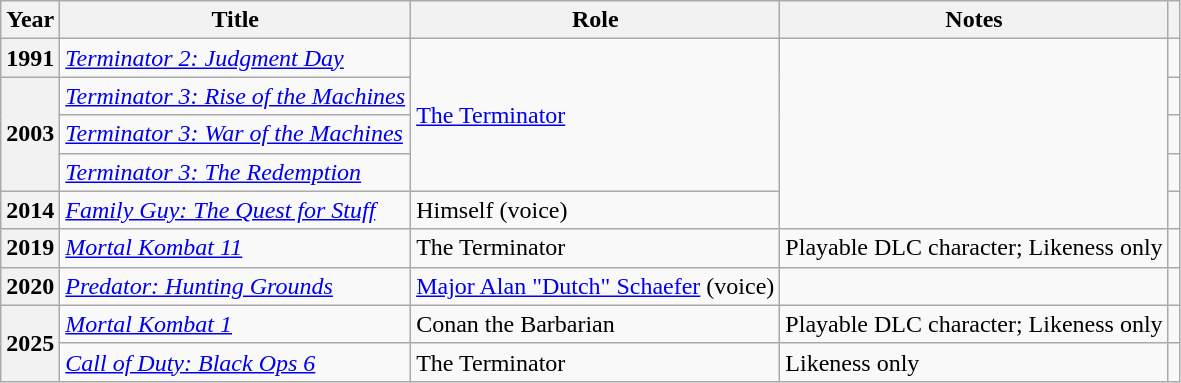<table class="wikitable plainrowheaders sortable" style="margin-right: 0;">
<tr>
<th scope="col">Year</th>
<th scope="col">Title</th>
<th scope="col">Role</th>
<th scope="col">Notes</th>
<th scope="col" class="unsortable"></th>
</tr>
<tr>
<th scope=row>1991</th>
<td><em><a href='#'>Terminator 2: Judgment Day</a></em></td>
<td rowspan="4"><a href='#'>The Terminator</a></td>
<td rowspan="5"></td>
<td></td>
</tr>
<tr>
<th rowspan="3" scope="row">2003</th>
<td><em><a href='#'>Terminator 3: Rise of the Machines</a></em></td>
<td></td>
</tr>
<tr>
<td><em><a href='#'>Terminator 3: War of the Machines</a></em></td>
<td></td>
</tr>
<tr>
<td><em><a href='#'>Terminator 3: The Redemption</a></em></td>
<td></td>
</tr>
<tr>
<th scope=row>2014</th>
<td><em><a href='#'>Family Guy: The Quest for Stuff</a></em></td>
<td>Himself (voice)</td>
<td></td>
</tr>
<tr>
<th scope=row>2019</th>
<td><em><a href='#'>Mortal Kombat 11</a></em></td>
<td>The Terminator</td>
<td>Playable DLC character; Likeness only</td>
</tr>
<tr>
<th scope=row>2020</th>
<td><em><a href='#'>Predator: Hunting Grounds</a></em></td>
<td><a href='#'>Major Alan "Dutch" Schaefer</a> (voice)</td>
<td></td>
<td style="text-align:center;"></td>
</tr>
<tr>
<th rowspan="2" scope="row">2025</th>
<td><em><a href='#'>Mortal Kombat 1</a></em></td>
<td>Conan the Barbarian</td>
<td>Playable DLC character; Likeness only</td>
<td></td>
</tr>
<tr>
<td><a href='#'><em>Call of Duty: Black Ops 6</em></a></td>
<td>The Terminator</td>
<td>Likeness only</td>
<td></td>
</tr>
</table>
